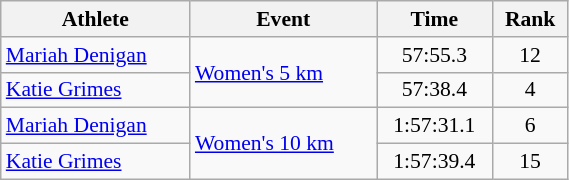<table class="wikitable" style="text-align:center; font-size:90%; width:30%;">
<tr>
<th>Athlete</th>
<th>Event</th>
<th>Time</th>
<th>Rank</th>
</tr>
<tr>
<td align=left><a href='#'>Mariah Denigan</a></td>
<td align=left rowspan=2><a href='#'>Women's 5 km</a></td>
<td>57:55.3</td>
<td>12</td>
</tr>
<tr>
<td align=left><a href='#'>Katie Grimes</a></td>
<td>57:38.4</td>
<td>4</td>
</tr>
<tr>
<td align=left><a href='#'>Mariah Denigan</a></td>
<td align=left rowspan=2><a href='#'>Women's 10 km</a></td>
<td>1:57:31.1</td>
<td>6</td>
</tr>
<tr>
<td align=left><a href='#'>Katie Grimes</a></td>
<td>1:57:39.4</td>
<td>15</td>
</tr>
</table>
